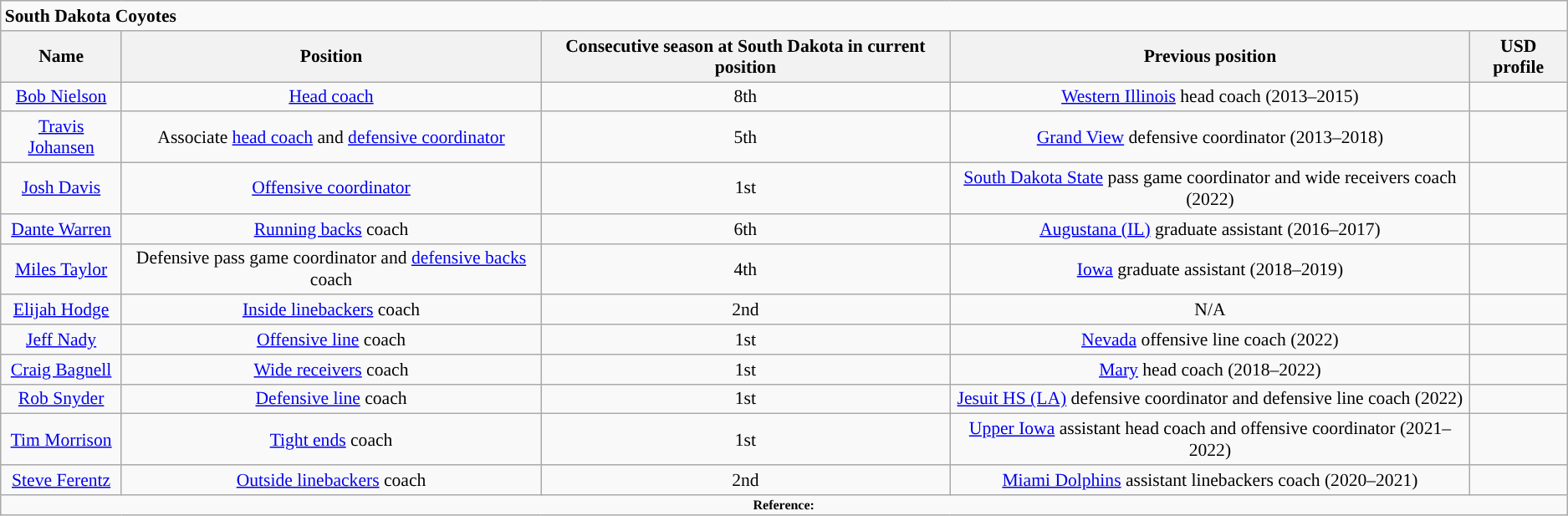<table class="wikitable" style="font-size:90%;">
<tr>
<td colspan=5><strong>South Dakota Coyotes</strong></td>
</tr>
<tr align="center";>
<th>Name</th>
<th>Position</th>
<th>Consecutive season at South Dakota in current position</th>
<th>Previous position</th>
<th>USD profile</th>
</tr>
<tr align="center";>
<td><a href='#'>Bob Nielson</a></td>
<td><a href='#'>Head coach</a></td>
<td>8th</td>
<td><a href='#'>Western Illinois</a> head coach (2013–2015)</td>
<td></td>
</tr>
<tr align="center";>
<td><a href='#'>Travis Johansen</a></td>
<td>Associate <a href='#'>head coach</a> and <a href='#'>defensive coordinator</a></td>
<td>5th</td>
<td><a href='#'>Grand View</a> defensive coordinator (2013–2018)</td>
<td></td>
</tr>
<tr align="center";>
<td><a href='#'>Josh Davis</a></td>
<td><a href='#'>Offensive coordinator</a></td>
<td>1st</td>
<td><a href='#'>South Dakota State</a> pass game coordinator and wide receivers coach (2022)</td>
<td></td>
</tr>
<tr align="center";>
<td><a href='#'>Dante Warren</a></td>
<td><a href='#'>Running backs</a> coach</td>
<td>6th</td>
<td><a href='#'>Augustana (IL)</a> graduate assistant (2016–2017)</td>
<td></td>
</tr>
<tr align="center";>
<td><a href='#'>Miles Taylor</a></td>
<td>Defensive pass game coordinator and <a href='#'>defensive backs</a> coach</td>
<td>4th</td>
<td><a href='#'>Iowa</a> graduate assistant (2018–2019)</td>
<td></td>
</tr>
<tr align="center";>
<td><a href='#'>Elijah Hodge</a></td>
<td><a href='#'>Inside linebackers</a> coach</td>
<td>2nd</td>
<td>N/A</td>
<td></td>
</tr>
<tr align="center";>
<td><a href='#'>Jeff Nady</a></td>
<td><a href='#'>Offensive line</a> coach</td>
<td>1st</td>
<td><a href='#'>Nevada</a> offensive line coach (2022)</td>
<td></td>
</tr>
<tr align="center";>
<td><a href='#'>Craig Bagnell</a></td>
<td><a href='#'>Wide receivers</a> coach</td>
<td>1st</td>
<td><a href='#'>Mary</a> head coach (2018–2022)</td>
<td></td>
</tr>
<tr align="center";>
<td><a href='#'>Rob Snyder</a></td>
<td><a href='#'>Defensive line</a> coach</td>
<td>1st</td>
<td><a href='#'>Jesuit HS (LA)</a> defensive coordinator and defensive line coach (2022)</td>
<td></td>
</tr>
<tr align="center";>
<td><a href='#'>Tim Morrison</a></td>
<td><a href='#'>Tight ends</a> coach</td>
<td>1st</td>
<td><a href='#'>Upper Iowa</a> assistant head coach and offensive coordinator (2021–2022)</td>
<td></td>
</tr>
<tr align="center" ;>
<td><a href='#'>Steve Ferentz</a></td>
<td><a href='#'>Outside linebackers</a> coach</td>
<td>2nd</td>
<td><a href='#'>Miami Dolphins</a> assistant linebackers coach (2020–2021)</td>
<td></td>
</tr>
<tr>
<td colspan="5" style="font-size:8pt; text-align:center;"><strong>Reference:</strong></td>
</tr>
</table>
